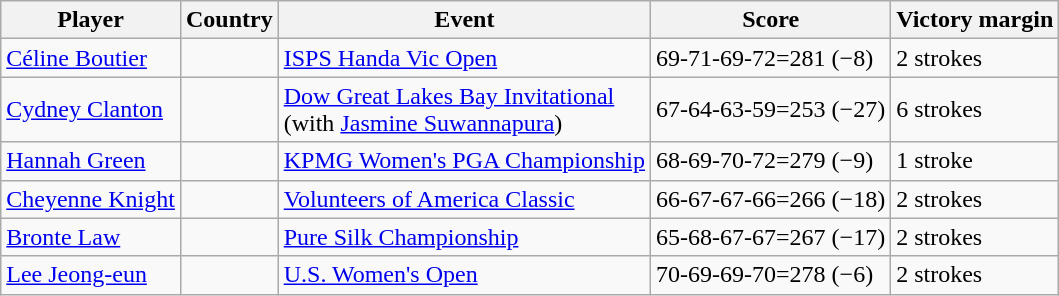<table class=wikitable  style="font-size:100%; text-align:left">
<tr>
<th>Player</th>
<th>Country</th>
<th>Event</th>
<th>Score</th>
<th>Victory margin</th>
</tr>
<tr>
<td><a href='#'>Céline Boutier</a></td>
<td></td>
<td><a href='#'>ISPS Handa Vic Open</a></td>
<td>69-71-69-72=281 (−8)</td>
<td>2 strokes</td>
</tr>
<tr>
<td><a href='#'>Cydney Clanton</a></td>
<td></td>
<td><a href='#'>Dow Great Lakes Bay Invitational</a><br>(with <a href='#'>Jasmine Suwannapura</a>)</td>
<td>67-64-63-59=253 (−27)</td>
<td>6 strokes</td>
</tr>
<tr>
<td><a href='#'>Hannah Green</a></td>
<td></td>
<td><a href='#'>KPMG Women's PGA Championship</a></td>
<td>68-69-70-72=279 (−9)</td>
<td>1 stroke</td>
</tr>
<tr>
<td><a href='#'>Cheyenne Knight</a></td>
<td></td>
<td><a href='#'>Volunteers of America Classic</a></td>
<td>66-67-67-66=266 (−18)</td>
<td>2 strokes</td>
</tr>
<tr>
<td><a href='#'>Bronte Law</a></td>
<td></td>
<td><a href='#'>Pure Silk Championship</a></td>
<td>65-68-67-67=267 (−17)</td>
<td>2 strokes</td>
</tr>
<tr>
<td><a href='#'>Lee Jeong-eun</a></td>
<td></td>
<td><a href='#'>U.S. Women's Open</a></td>
<td>70-69-69-70=278 (−6)</td>
<td>2 strokes</td>
</tr>
</table>
